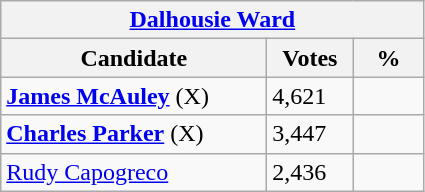<table class="wikitable">
<tr>
<th colspan="3"><a href='#'>Dalhousie Ward</a></th>
</tr>
<tr>
<th style="width: 170px">Candidate</th>
<th style="width: 50px">Votes</th>
<th style="width: 40px">%</th>
</tr>
<tr>
<td><strong><a href='#'>James McAuley</a></strong> (X)</td>
<td>4,621</td>
<td></td>
</tr>
<tr>
<td><strong><a href='#'>Charles Parker</a></strong> (X)</td>
<td>3,447</td>
<td></td>
</tr>
<tr>
<td><a href='#'>Rudy Capogreco</a></td>
<td>2,436</td>
<td></td>
</tr>
</table>
